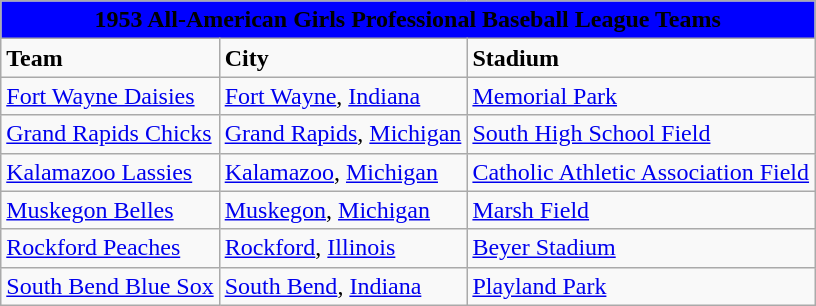<table class="wikitable" style="width:auto">
<tr>
<td bgcolor="#0000FF" align="center" colspan="6"><strong><span>1953 All-American Girls Professional Baseball League Teams</span></strong></td>
</tr>
<tr>
<td><strong>Team</strong></td>
<td><strong>City</strong></td>
<td><strong>Stadium</strong></td>
</tr>
<tr>
<td><a href='#'>Fort Wayne Daisies</a></td>
<td><a href='#'>Fort Wayne</a>, <a href='#'>Indiana</a></td>
<td><a href='#'>Memorial Park</a></td>
</tr>
<tr>
<td><a href='#'>Grand Rapids Chicks</a></td>
<td><a href='#'>Grand Rapids</a>, <a href='#'>Michigan</a></td>
<td><a href='#'>South High School Field</a></td>
</tr>
<tr>
<td><a href='#'>Kalamazoo Lassies</a></td>
<td><a href='#'>Kalamazoo</a>, <a href='#'>Michigan</a></td>
<td><a href='#'>Catholic Athletic Association Field</a></td>
</tr>
<tr>
<td><a href='#'>Muskegon Belles</a></td>
<td><a href='#'>Muskegon</a>, <a href='#'>Michigan</a></td>
<td><a href='#'>Marsh Field</a></td>
</tr>
<tr>
<td><a href='#'>Rockford Peaches</a></td>
<td><a href='#'>Rockford</a>, <a href='#'>Illinois</a></td>
<td><a href='#'>Beyer Stadium</a></td>
</tr>
<tr>
<td><a href='#'>South Bend Blue Sox</a></td>
<td><a href='#'>South Bend</a>, <a href='#'>Indiana</a></td>
<td><a href='#'>Playland Park</a></td>
</tr>
</table>
